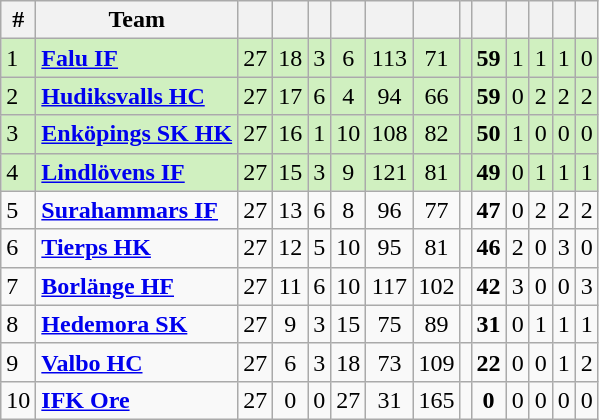<table class="wikitable sortable">
<tr>
<th>#</th>
<th>Team</th>
<th></th>
<th></th>
<th></th>
<th></th>
<th></th>
<th></th>
<th></th>
<th></th>
<th></th>
<th></th>
<th></th>
<th></th>
</tr>
<tr style="background: #D0F0C0;">
<td>1</td>
<td><strong><a href='#'>Falu IF</a></strong></td>
<td style="text-align: center;">27</td>
<td style="text-align: center;">18</td>
<td style="text-align: center;">3</td>
<td style="text-align: center;">6</td>
<td style="text-align: center;">113</td>
<td style="text-align: center;">71</td>
<td style="text-align: center;"></td>
<td style="text-align: center;"><strong>59</strong></td>
<td style="text-align: center;">1</td>
<td style="text-align: center;">1</td>
<td style="text-align: center;">1</td>
<td style="text-align: center;">0</td>
</tr>
<tr style="background: #D0F0C0;">
<td>2</td>
<td><strong><a href='#'>Hudiksvalls HC</a></strong></td>
<td style="text-align: center;">27</td>
<td style="text-align: center;">17</td>
<td style="text-align: center;">6</td>
<td style="text-align: center;">4</td>
<td style="text-align: center;">94</td>
<td style="text-align: center;">66</td>
<td style="text-align: center;"></td>
<td style="text-align: center;"><strong>59</strong></td>
<td style="text-align: center;">0</td>
<td style="text-align: center;">2</td>
<td style="text-align: center;">2</td>
<td style="text-align: center;">2</td>
</tr>
<tr style="background: #D0F0C0;">
<td>3</td>
<td><strong><a href='#'>Enköpings SK HK</a></strong></td>
<td style="text-align: center;">27</td>
<td style="text-align: center;">16</td>
<td style="text-align: center;">1</td>
<td style="text-align: center;">10</td>
<td style="text-align: center;">108</td>
<td style="text-align: center;">82</td>
<td style="text-align: center;"></td>
<td style="text-align: center;"><strong>50</strong></td>
<td style="text-align: center;">1</td>
<td style="text-align: center;">0</td>
<td style="text-align: center;">0</td>
<td style="text-align: center;">0</td>
</tr>
<tr style="background: #D0F0C0;">
<td>4</td>
<td><strong><a href='#'>Lindlövens IF</a></strong></td>
<td style="text-align: center;">27</td>
<td style="text-align: center;">15</td>
<td style="text-align: center;">3</td>
<td style="text-align: center;">9</td>
<td style="text-align: center;">121</td>
<td style="text-align: center;">81</td>
<td style="text-align: center;"></td>
<td style="text-align: center;"><strong>49</strong></td>
<td style="text-align: center;">0</td>
<td style="text-align: center;">1</td>
<td style="text-align: center;">1</td>
<td style="text-align: center;">1</td>
</tr>
<tr>
<td>5</td>
<td><strong><a href='#'>Surahammars IF</a></strong></td>
<td style="text-align: center;">27</td>
<td style="text-align: center;">13</td>
<td style="text-align: center;">6</td>
<td style="text-align: center;">8</td>
<td style="text-align: center;">96</td>
<td style="text-align: center;">77</td>
<td style="text-align: center;"></td>
<td style="text-align: center;"><strong>47</strong></td>
<td style="text-align: center;">0</td>
<td style="text-align: center;">2</td>
<td style="text-align: center;">2</td>
<td style="text-align: center;">2</td>
</tr>
<tr>
<td>6</td>
<td><strong><a href='#'>Tierps HK</a></strong></td>
<td style="text-align: center;">27</td>
<td style="text-align: center;">12</td>
<td style="text-align: center;">5</td>
<td style="text-align: center;">10</td>
<td style="text-align: center;">95</td>
<td style="text-align: center;">81</td>
<td style="text-align: center;"></td>
<td style="text-align: center;"><strong>46</strong></td>
<td style="text-align: center;">2</td>
<td style="text-align: center;">0</td>
<td style="text-align: center;">3</td>
<td style="text-align: center;">0</td>
</tr>
<tr>
<td>7</td>
<td><strong><a href='#'>Borlänge HF</a></strong></td>
<td style="text-align: center;">27</td>
<td style="text-align: center;">11</td>
<td style="text-align: center;">6</td>
<td style="text-align: center;">10</td>
<td style="text-align: center;">117</td>
<td style="text-align: center;">102</td>
<td style="text-align: center;"></td>
<td style="text-align: center;"><strong>42</strong></td>
<td style="text-align: center;">3</td>
<td style="text-align: center;">0</td>
<td style="text-align: center;">0</td>
<td style="text-align: center;">3</td>
</tr>
<tr>
<td>8</td>
<td><strong><a href='#'>Hedemora SK</a></strong></td>
<td style="text-align: center;">27</td>
<td style="text-align: center;">9</td>
<td style="text-align: center;">3</td>
<td style="text-align: center;">15</td>
<td style="text-align: center;">75</td>
<td style="text-align: center;">89</td>
<td style="text-align: center;"></td>
<td style="text-align: center;"><strong>31</strong></td>
<td style="text-align: center;">0</td>
<td style="text-align: center;">1</td>
<td style="text-align: center;">1</td>
<td style="text-align: center;">1</td>
</tr>
<tr>
<td>9</td>
<td><strong><a href='#'>Valbo HC</a></strong></td>
<td style="text-align: center;">27</td>
<td style="text-align: center;">6</td>
<td style="text-align: center;">3</td>
<td style="text-align: center;">18</td>
<td style="text-align: center;">73</td>
<td style="text-align: center;">109</td>
<td style="text-align: center;"></td>
<td style="text-align: center;"><strong>22</strong></td>
<td style="text-align: center;">0</td>
<td style="text-align: center;">0</td>
<td style="text-align: center;">1</td>
<td style="text-align: center;">2</td>
</tr>
<tr>
<td>10</td>
<td><strong><a href='#'>IFK Ore</a></strong></td>
<td style="text-align: center;">27</td>
<td style="text-align: center;">0</td>
<td style="text-align: center;">0</td>
<td style="text-align: center;">27</td>
<td style="text-align: center;">31</td>
<td style="text-align: center;">165</td>
<td style="text-align: center;"></td>
<td style="text-align: center;"><strong>0</strong></td>
<td style="text-align: center;">0</td>
<td style="text-align: center;">0</td>
<td style="text-align: center;">0</td>
<td style="text-align: center;">0</td>
</tr>
</table>
